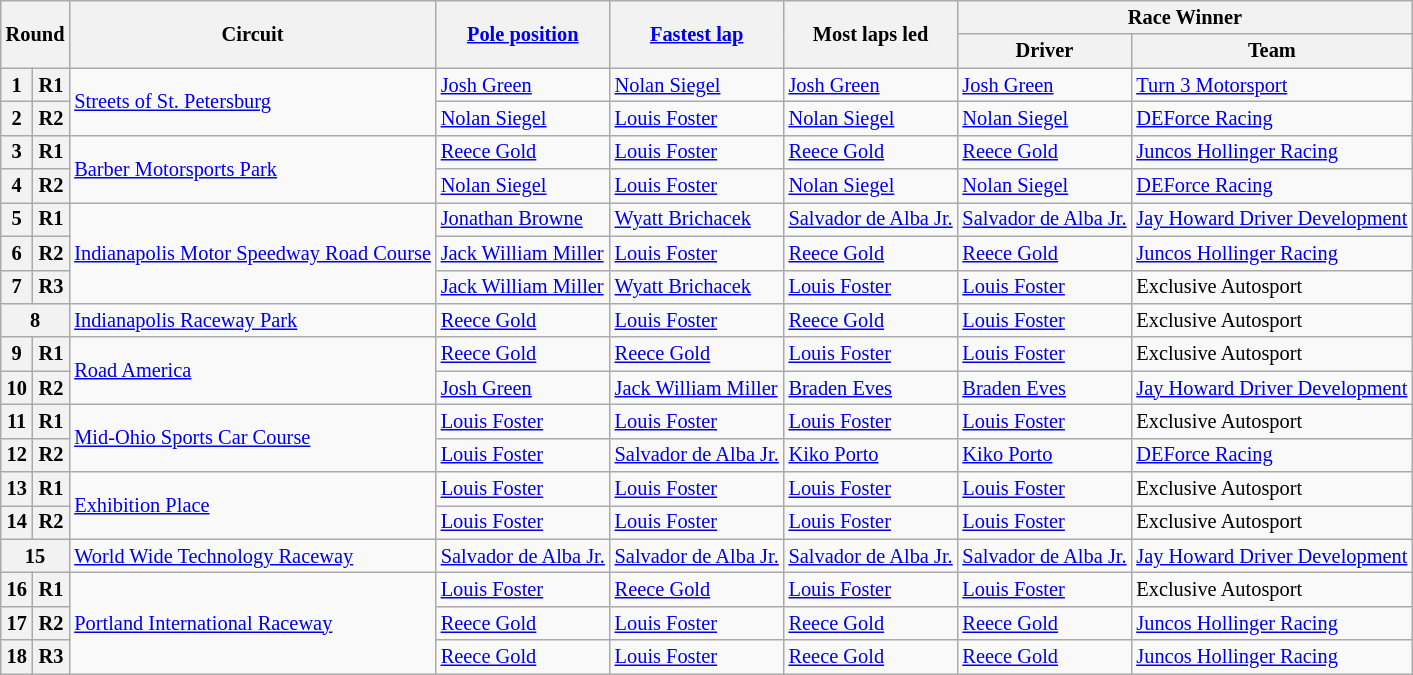<table class="wikitable" style="font-size: 85%">
<tr>
<th colspan="2" rowspan="2">Round</th>
<th rowspan="2">Circuit</th>
<th rowspan="2"><a href='#'>Pole position</a></th>
<th rowspan="2"><a href='#'>Fastest lap</a></th>
<th rowspan="2">Most laps led</th>
<th colspan="2">Race Winner</th>
</tr>
<tr>
<th>Driver</th>
<th>Team</th>
</tr>
<tr>
<th>1</th>
<th>R1</th>
<td rowspan="2"> <a href='#'>Streets of St. Petersburg</a></td>
<td> <a href='#'>Josh Green</a></td>
<td> <a href='#'>Nolan Siegel</a></td>
<td> <a href='#'>Josh Green</a></td>
<td> <a href='#'>Josh Green</a></td>
<td><a href='#'>Turn 3 Motorsport</a></td>
</tr>
<tr>
<th>2</th>
<th>R2</th>
<td> <a href='#'>Nolan Siegel</a></td>
<td> <a href='#'>Louis Foster</a></td>
<td> <a href='#'>Nolan Siegel</a></td>
<td> <a href='#'>Nolan Siegel</a></td>
<td><a href='#'>DEForce Racing</a></td>
</tr>
<tr>
<th>3</th>
<th>R1</th>
<td rowspan="2"> <a href='#'>Barber Motorsports Park</a></td>
<td> <a href='#'>Reece Gold</a></td>
<td> <a href='#'>Louis Foster</a></td>
<td> <a href='#'>Reece Gold</a></td>
<td> <a href='#'>Reece Gold</a></td>
<td><a href='#'>Juncos Hollinger Racing</a></td>
</tr>
<tr>
<th>4</th>
<th>R2</th>
<td> <a href='#'>Nolan Siegel</a></td>
<td> <a href='#'>Louis Foster</a></td>
<td> <a href='#'>Nolan Siegel</a></td>
<td> <a href='#'>Nolan Siegel</a></td>
<td><a href='#'>DEForce Racing</a></td>
</tr>
<tr>
<th>5</th>
<th>R1</th>
<td rowspan="3"> <a href='#'>Indianapolis Motor Speedway Road Course</a></td>
<td> <a href='#'>Jonathan Browne</a></td>
<td> <a href='#'>Wyatt Brichacek</a></td>
<td nowrap> <a href='#'>Salvador de Alba Jr.</a></td>
<td nowrap> <a href='#'>Salvador de Alba Jr.</a></td>
<td nowrap><a href='#'>Jay Howard Driver Development</a></td>
</tr>
<tr>
<th>6</th>
<th>R2</th>
<td nowrap> <a href='#'>Jack William Miller</a></td>
<td> <a href='#'>Louis Foster</a></td>
<td> <a href='#'>Reece Gold</a></td>
<td> <a href='#'>Reece Gold</a></td>
<td><a href='#'>Juncos Hollinger Racing</a></td>
</tr>
<tr>
<th>7</th>
<th>R3</th>
<td> <a href='#'>Jack William Miller</a></td>
<td> <a href='#'>Wyatt Brichacek</a></td>
<td> <a href='#'>Louis Foster</a></td>
<td> <a href='#'>Louis Foster</a></td>
<td>Exclusive Autosport</td>
</tr>
<tr>
<th colspan="2">8</th>
<td> <a href='#'>Indianapolis Raceway Park</a></td>
<td> <a href='#'>Reece Gold</a></td>
<td> <a href='#'>Louis Foster</a></td>
<td> <a href='#'>Reece Gold</a></td>
<td> <a href='#'>Louis Foster</a></td>
<td>Exclusive Autosport</td>
</tr>
<tr>
<th>9</th>
<th>R1</th>
<td rowspan="2"> <a href='#'>Road America</a></td>
<td> <a href='#'>Reece Gold</a></td>
<td> <a href='#'>Reece Gold</a></td>
<td> <a href='#'>Louis Foster</a></td>
<td> <a href='#'>Louis Foster</a></td>
<td>Exclusive Autosport</td>
</tr>
<tr>
<th>10</th>
<th>R2</th>
<td> <a href='#'>Josh Green</a></td>
<td nowrap> <a href='#'>Jack William Miller</a></td>
<td> <a href='#'>Braden Eves</a></td>
<td> <a href='#'>Braden Eves</a></td>
<td><a href='#'>Jay Howard Driver Development</a></td>
</tr>
<tr>
<th>11</th>
<th>R1</th>
<td rowspan="2"> <a href='#'>Mid-Ohio Sports Car Course</a></td>
<td> <a href='#'>Louis Foster</a></td>
<td> <a href='#'>Louis Foster</a></td>
<td> <a href='#'>Louis Foster</a></td>
<td> <a href='#'>Louis Foster</a></td>
<td>Exclusive Autosport</td>
</tr>
<tr>
<th>12</th>
<th>R2</th>
<td> <a href='#'>Louis Foster</a></td>
<td> <a href='#'>Salvador de Alba Jr.</a></td>
<td> <a href='#'>Kiko Porto</a></td>
<td> <a href='#'>Kiko Porto</a></td>
<td><a href='#'>DEForce Racing</a></td>
</tr>
<tr>
<th>13</th>
<th>R1</th>
<td rowspan="2"> <a href='#'>Exhibition Place</a></td>
<td> <a href='#'>Louis Foster</a></td>
<td> <a href='#'>Louis Foster</a></td>
<td> <a href='#'>Louis Foster</a></td>
<td> <a href='#'>Louis Foster</a></td>
<td>Exclusive Autosport</td>
</tr>
<tr>
<th>14</th>
<th>R2</th>
<td> <a href='#'>Louis Foster</a></td>
<td> <a href='#'>Louis Foster</a></td>
<td> <a href='#'>Louis Foster</a></td>
<td> <a href='#'>Louis Foster</a></td>
<td>Exclusive Autosport</td>
</tr>
<tr>
<th colspan="2">15</th>
<td nowrap> <a href='#'>World Wide Technology Raceway</a></td>
<td> <a href='#'>Salvador de Alba Jr.</a></td>
<td> <a href='#'>Salvador de Alba Jr.</a></td>
<td> <a href='#'>Salvador de Alba Jr.</a></td>
<td> <a href='#'>Salvador de Alba Jr.</a></td>
<td nowrap><a href='#'>Jay Howard Driver Development</a></td>
</tr>
<tr>
<th>16</th>
<th>R1</th>
<td rowspan="3"> <a href='#'>Portland International Raceway</a></td>
<td> <a href='#'>Louis Foster</a></td>
<td> <a href='#'>Reece Gold</a></td>
<td> <a href='#'>Louis Foster</a></td>
<td> <a href='#'>Louis Foster</a></td>
<td>Exclusive Autosport</td>
</tr>
<tr>
<th>17</th>
<th>R2</th>
<td> <a href='#'>Reece Gold</a></td>
<td> <a href='#'>Louis Foster</a></td>
<td> <a href='#'>Reece Gold</a></td>
<td> <a href='#'>Reece Gold</a></td>
<td><a href='#'>Juncos Hollinger Racing</a></td>
</tr>
<tr>
<th>18</th>
<th>R3</th>
<td> <a href='#'>Reece Gold</a></td>
<td> <a href='#'>Louis Foster</a></td>
<td> <a href='#'>Reece Gold</a></td>
<td> <a href='#'>Reece Gold</a></td>
<td><a href='#'>Juncos Hollinger Racing</a></td>
</tr>
</table>
